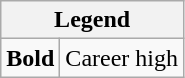<table class="wikitable mw-collapsible mw-collapsed">
<tr>
<th colspan="2">Legend</th>
</tr>
<tr>
<td><strong>Bold</strong></td>
<td>Career high</td>
</tr>
</table>
